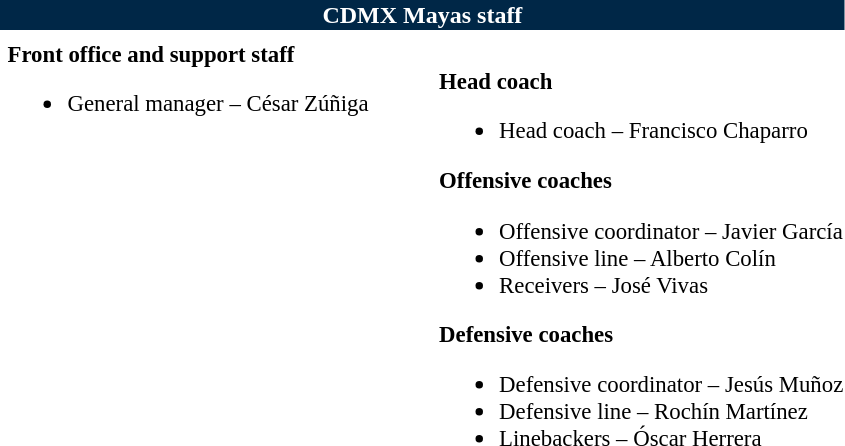<table class="toccolours" style="text-align: left;">
<tr>
<th colspan="7" style="background:#002747; color:white; text-align: center; border:2px solid 002747;"><strong>CDMX Mayas staff</strong></th>
</tr>
<tr>
<td colspan=7 align="right"></td>
</tr>
<tr>
<td valign="top"></td>
<td style="font-size: 95%;" valign="top"><strong>Front office and support staff</strong><br><ul><li>General manager – César Zúñiga</li></ul></td>
<td width="35"> </td>
<td valign="top"></td>
<td style="font-size: 95%;" valign="top"><br><strong>Head coach</strong><ul><li>Head coach – Francisco Chaparro</li></ul><strong>Offensive coaches</strong><ul><li>Offensive coordinator – Javier García</li><li>Offensive line – Alberto Colín</li><li>Receivers – José Vivas</li></ul><strong>Defensive coaches</strong><ul><li>Defensive coordinator – Jesús Muñoz</li><li>Defensive line – Rochín Martínez</li><li>Linebackers – Óscar Herrera</li></ul></td>
</tr>
</table>
